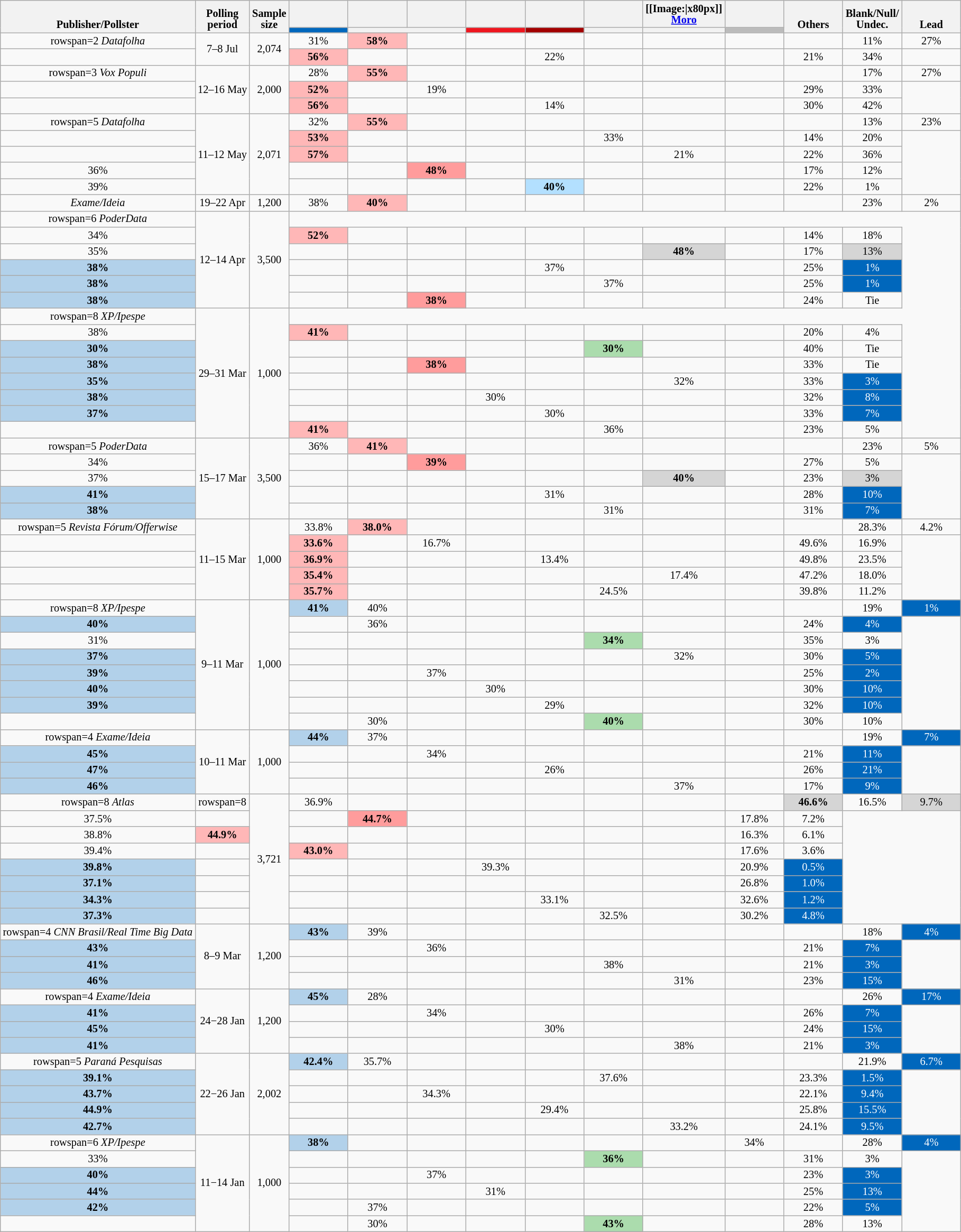<table class="nowrap wikitable" style=text-align:center;font-size:85%;line-height:14px>
<tr style=vertical-align:bottom>
<th rowspan=2>Publisher/Pollster</th>
<th rowspan=2>Polling<br>period</th>
<th rowspan=2>Sample<br>size</th>
<th style=width:5em><br></th>
<th style=width:5em><br></th>
<th style=width:5em><br></th>
<th style=width:5em><br></th>
<th style=width:5em><br></th>
<th style=width:5em><br></th>
<th style=width:5em>[[Image:|x80px]]<br><a href='#'>Moro</a><br></th>
<th style=width:5em><br></th>
<th style=width:5em rowspan=2>Others</th>
<th style=width:5em rowspan=2>Blank/Null/<br>Undec.</th>
<th style=width:5em rowspan=2>Lead</th>
</tr>
<tr>
<th style=background:#0067bc></th>
<th colspan=2 style=background:></th>
<th style=background:#ee161f></th>
<th style=background:#a30000></th>
<th style=background:></th>
<th style=background:></th>
<th style=background:#BBB></th>
</tr>
<tr>
<td>rowspan=2  <em>Datafolha</em></td>
<td rowspan=2>7–8 Jul</td>
<td rowspan=2>2,074</td>
<td>31%</td>
<td style=background:#ffb7b7;font-weight:bold>58%</td>
<td></td>
<td></td>
<td></td>
<td></td>
<td></td>
<td></td>
<td></td>
<td>11%</td>
<td style=background:>27%</td>
</tr>
<tr>
<td></td>
<td style=background:#ffb7b7;font-weight:bold>56%</td>
<td></td>
<td></td>
<td></td>
<td>22%</td>
<td></td>
<td></td>
<td></td>
<td>21%</td>
<td style=background:>34%</td>
</tr>
<tr>
<td>rowspan=3  <em>Vox Populi</em></td>
<td rowspan=3>12–16 May</td>
<td rowspan=3>2,000</td>
<td>28%</td>
<td style=background:#ffb7b7;font-weight:bold>55%</td>
<td></td>
<td></td>
<td></td>
<td></td>
<td></td>
<td></td>
<td></td>
<td>17%</td>
<td style=background:>27%</td>
</tr>
<tr>
<td></td>
<td style=background:#ffb7b7;font-weight:bold>52%</td>
<td></td>
<td>19%</td>
<td></td>
<td></td>
<td></td>
<td></td>
<td></td>
<td>29%</td>
<td style=background:>33%</td>
</tr>
<tr>
<td></td>
<td style=background:#ffb7b7;font-weight:bold>56%</td>
<td></td>
<td></td>
<td></td>
<td>14%</td>
<td></td>
<td></td>
<td></td>
<td>30%</td>
<td style=background:>42%</td>
</tr>
<tr>
<td>rowspan=5  <em>Datafolha</em></td>
<td rowspan=5>11–12 May</td>
<td rowspan=5>2,071</td>
<td>32%</td>
<td style=background:#ffb7b7;font-weight:bold>55%</td>
<td></td>
<td></td>
<td></td>
<td></td>
<td></td>
<td></td>
<td></td>
<td>13%</td>
<td style=background:>23%</td>
</tr>
<tr>
<td></td>
<td style=background:#ffb7b7;font-weight:bold>53%</td>
<td></td>
<td></td>
<td></td>
<td></td>
<td>33%</td>
<td></td>
<td></td>
<td>14%</td>
<td style=background:>20%</td>
</tr>
<tr>
<td></td>
<td style=background:#ffb7b7;font-weight:bold>57%</td>
<td></td>
<td></td>
<td></td>
<td></td>
<td></td>
<td>21%</td>
<td></td>
<td>22%</td>
<td style=background:>36%</td>
</tr>
<tr>
<td>36%</td>
<td></td>
<td></td>
<td style=background:#ff9c9c;font-weight:bold>48%</td>
<td></td>
<td></td>
<td></td>
<td></td>
<td></td>
<td>17%</td>
<td style=background:>12%</td>
</tr>
<tr>
<td>39%</td>
<td></td>
<td></td>
<td></td>
<td></td>
<td style=background:#B3E0FF;font-weight:bold>40%</td>
<td></td>
<td></td>
<td></td>
<td>22%</td>
<td style=background:>1%</td>
</tr>
<tr>
<td> <em>Exame/Ideia</em></td>
<td>19–22 Apr</td>
<td>1,200</td>
<td>38%</td>
<td style=background:#ffb7b7;font-weight:bold>40%</td>
<td></td>
<td></td>
<td></td>
<td></td>
<td></td>
<td></td>
<td></td>
<td>23%</td>
<td style=background:>2%</td>
</tr>
<tr>
<td>rowspan=6  <em>PoderData</em></td>
<td rowspan=6>12–14 Apr</td>
<td rowspan=6>3,500</td>
</tr>
<tr>
<td>34%</td>
<td style=background:#ffb7b7;font-weight:bold>52%</td>
<td></td>
<td></td>
<td></td>
<td></td>
<td></td>
<td></td>
<td></td>
<td>14%</td>
<td style=background:>18%</td>
</tr>
<tr>
<td>35%</td>
<td></td>
<td></td>
<td></td>
<td></td>
<td></td>
<td></td>
<td style=background:#d5d5d5;font-weight:bold>48%</td>
<td></td>
<td>17%</td>
<td style=background:#d5d5d5>13%</td>
</tr>
<tr>
<td style=background:#b2d1ea;font-weight:bold>38%</td>
<td></td>
<td></td>
<td></td>
<td></td>
<td>37%</td>
<td></td>
<td></td>
<td></td>
<td>25%</td>
<td style=background:#0067bc;color:white>1%</td>
</tr>
<tr>
<td style=background:#b2d1ea;font-weight:bold>38%</td>
<td></td>
<td></td>
<td></td>
<td></td>
<td></td>
<td>37%</td>
<td></td>
<td></td>
<td>25%</td>
<td style=background:#0067bc;color:white>1%</td>
</tr>
<tr>
<td style=background:#b2d1ea;font-weight:bold>38%</td>
<td></td>
<td></td>
<td style=background:#ff9c9c;font-weight:bold>38%</td>
<td></td>
<td></td>
<td></td>
<td></td>
<td></td>
<td>24%</td>
<td>Tie</td>
</tr>
<tr>
<td>rowspan=8  <em>XP/Ipespe</em></td>
<td rowspan=8>29–31 Mar</td>
<td rowspan=8>1,000</td>
</tr>
<tr>
<td>38%</td>
<td style=background:#ffb7b7;font-weight:bold>41%</td>
<td></td>
<td></td>
<td></td>
<td></td>
<td></td>
<td></td>
<td></td>
<td>20%</td>
<td style=background:>4%</td>
</tr>
<tr>
<td style=background:#b2d1ea;font-weight:bold>30%</td>
<td></td>
<td></td>
<td></td>
<td></td>
<td></td>
<td style=background:#ABDCAD;font-weight:bold>30%</td>
<td></td>
<td></td>
<td>40%</td>
<td>Tie</td>
</tr>
<tr>
<td style=background:#b2d1ea;font-weight:bold>38%</td>
<td></td>
<td></td>
<td style=background:#ff9c9c;font-weight:bold>38%</td>
<td></td>
<td></td>
<td></td>
<td></td>
<td></td>
<td>33%</td>
<td>Tie</td>
</tr>
<tr>
<td style=background:#b2d1ea;font-weight:bold>35%</td>
<td></td>
<td></td>
<td></td>
<td></td>
<td></td>
<td></td>
<td>32%</td>
<td></td>
<td>33%</td>
<td style=background:#0067bc;color:white>3%</td>
</tr>
<tr>
<td style=background:#b2d1ea;font-weight:bold>38%</td>
<td></td>
<td></td>
<td></td>
<td>30%</td>
<td></td>
<td></td>
<td></td>
<td></td>
<td>32%</td>
<td style=background:#0067bc;color:white>8%</td>
</tr>
<tr>
<td style=background:#b2d1ea;font-weight:bold>37%</td>
<td></td>
<td></td>
<td></td>
<td></td>
<td>30%</td>
<td></td>
<td></td>
<td></td>
<td>33%</td>
<td style=background:#0067bc;color:white>7%</td>
</tr>
<tr>
<td></td>
<td style=background:#ffb7b7;font-weight:bold>41%</td>
<td></td>
<td></td>
<td></td>
<td></td>
<td>36%</td>
<td></td>
<td></td>
<td>23%</td>
<td style=background:>5%</td>
</tr>
<tr>
<td>rowspan=5  <em>PoderData</em></td>
<td rowspan=5>15–17 Mar</td>
<td rowspan=5>3,500</td>
<td>36%</td>
<td style=background:#ffb7b7;font-weight:bold>41%</td>
<td></td>
<td></td>
<td></td>
<td></td>
<td></td>
<td></td>
<td></td>
<td>23%</td>
<td style=background:>5%</td>
</tr>
<tr>
<td>34%</td>
<td></td>
<td></td>
<td style=background:#ff9c9c;font-weight:bold>39%</td>
<td></td>
<td></td>
<td></td>
<td></td>
<td></td>
<td>27%</td>
<td style=background:>5%</td>
</tr>
<tr>
<td>37%</td>
<td></td>
<td></td>
<td></td>
<td></td>
<td></td>
<td></td>
<td style=background:#d5d5d5;font-weight:bold>40%</td>
<td></td>
<td>23%</td>
<td style=background:#d5d5d5>3%</td>
</tr>
<tr>
<td style=background:#b2d1ea;font-weight:bold>41%</td>
<td></td>
<td></td>
<td></td>
<td></td>
<td>31%</td>
<td></td>
<td></td>
<td></td>
<td>28%</td>
<td style=background:#0067bc;color:white>10%</td>
</tr>
<tr>
<td style=background:#b2d1ea;font-weight:bold>38%</td>
<td></td>
<td></td>
<td></td>
<td></td>
<td></td>
<td>31%</td>
<td></td>
<td></td>
<td>31%</td>
<td style=background:#0067bc;color:white>7%</td>
</tr>
<tr>
<td>rowspan=5  <em>Revista Fórum/Offerwise</em></td>
<td rowspan=5>11–15 Mar</td>
<td rowspan=5>1,000</td>
<td>33.8%</td>
<td style=background:#ffb7b7;font-weight:bold>38.0%</td>
<td></td>
<td></td>
<td></td>
<td></td>
<td></td>
<td></td>
<td></td>
<td>28.3%</td>
<td style=background:>4.2%</td>
</tr>
<tr>
<td></td>
<td style=background:#ffb7b7;font-weight:bold>33.6%</td>
<td></td>
<td>16.7%</td>
<td></td>
<td></td>
<td></td>
<td></td>
<td></td>
<td>49.6%</td>
<td style=background:>16.9%</td>
</tr>
<tr>
<td></td>
<td style=background:#ffb7b7;font-weight:bold>36.9%</td>
<td></td>
<td></td>
<td></td>
<td>13.4%</td>
<td></td>
<td></td>
<td></td>
<td>49.8%</td>
<td style=background:>23.5%</td>
</tr>
<tr>
<td></td>
<td style=background:#ffb7b7;font-weight:bold>35.4%</td>
<td></td>
<td></td>
<td></td>
<td></td>
<td></td>
<td>17.4%</td>
<td></td>
<td>47.2%</td>
<td style=background:>18.0%</td>
</tr>
<tr>
<td></td>
<td style=background:#ffb7b7;font-weight:bold>35.7%</td>
<td></td>
<td></td>
<td></td>
<td></td>
<td>24.5%</td>
<td></td>
<td></td>
<td>39.8%</td>
<td style=background:>11.2%</td>
</tr>
<tr>
<td>rowspan=8  <em>XP/Ipespe</em></td>
<td rowspan=8>9–11 Mar</td>
<td rowspan=8>1,000</td>
<td style=background:#b2d1ea;font-weight:bold>41%</td>
<td>40%</td>
<td></td>
<td></td>
<td></td>
<td></td>
<td></td>
<td></td>
<td></td>
<td>19%</td>
<td style=background:#0067bc;color:white>1%</td>
</tr>
<tr>
<td style=background:#b2d1ea;font-weight:bold>40%</td>
<td></td>
<td>36%</td>
<td></td>
<td></td>
<td></td>
<td></td>
<td></td>
<td></td>
<td>24%</td>
<td style=background:#0067bc;color:white>4%</td>
</tr>
<tr>
<td>31%</td>
<td></td>
<td></td>
<td></td>
<td></td>
<td></td>
<td style=background:#ABDCAD;font-weight:bold>34%</td>
<td></td>
<td></td>
<td>35%</td>
<td style=background:>3%</td>
</tr>
<tr>
<td style=background:#b2d1ea;font-weight:bold>37%</td>
<td></td>
<td></td>
<td></td>
<td></td>
<td></td>
<td></td>
<td>32%</td>
<td></td>
<td>30%</td>
<td style=background:#0067bc;color:white>5%</td>
</tr>
<tr>
<td style=background:#b2d1ea;font-weight:bold>39%</td>
<td></td>
<td></td>
<td>37%</td>
<td></td>
<td></td>
<td></td>
<td></td>
<td></td>
<td>25%</td>
<td style=background:#0067bc;color:white>2%</td>
</tr>
<tr>
<td style=background:#b2d1ea;font-weight:bold>40%</td>
<td></td>
<td></td>
<td></td>
<td>30%</td>
<td></td>
<td></td>
<td></td>
<td></td>
<td>30%</td>
<td style=background:#0067bc;color:white>10%</td>
</tr>
<tr>
<td style=background:#b2d1ea;font-weight:bold>39%</td>
<td></td>
<td></td>
<td></td>
<td></td>
<td>29%</td>
<td></td>
<td></td>
<td></td>
<td>32%</td>
<td style=background:#0067bc;color:white>10%</td>
</tr>
<tr>
<td></td>
<td></td>
<td>30%</td>
<td></td>
<td></td>
<td></td>
<td style=background:#ABDCAD;font-weight:bold>40%</td>
<td></td>
<td></td>
<td>30%</td>
<td style=background:>10%</td>
</tr>
<tr>
<td>rowspan=4  <em>Exame/Ideia</em></td>
<td rowspan=4>10–11 Mar</td>
<td rowspan=4>1,000</td>
<td style=background:#b2d1ea;font-weight:bold>44%</td>
<td>37%</td>
<td></td>
<td></td>
<td></td>
<td></td>
<td></td>
<td></td>
<td></td>
<td>19%</td>
<td style=background:#0067bc;color:white>7%</td>
</tr>
<tr>
<td style=background:#b2d1ea;font-weight:bold>45%</td>
<td></td>
<td></td>
<td>34%</td>
<td></td>
<td></td>
<td></td>
<td></td>
<td></td>
<td>21%</td>
<td style=background:#0067bc;color:white>11%</td>
</tr>
<tr>
<td style=background:#b2d1ea;font-weight:bold>47%</td>
<td></td>
<td></td>
<td></td>
<td></td>
<td>26%</td>
<td></td>
<td></td>
<td></td>
<td>26%</td>
<td style=background:#0067bc;color:white>21%</td>
</tr>
<tr>
<td style=background:#b2d1ea;font-weight:bold>46%</td>
<td></td>
<td></td>
<td></td>
<td></td>
<td></td>
<td></td>
<td>37%</td>
<td></td>
<td>17%</td>
<td style=background:#0067bc;color:white>9%</td>
</tr>
<tr>
<td>rowspan=8  <em>Atlas</em></td>
<td>rowspan=8 </td>
<td rowspan=8>3,721</td>
<td>36.9%</td>
<td></td>
<td></td>
<td></td>
<td></td>
<td></td>
<td></td>
<td></td>
<td style=background:#d5d5d5;font-weight:bold>46.6%</td>
<td>16.5%</td>
<td style=background:#d5d5d5>9.7%</td>
</tr>
<tr>
<td>37.5%</td>
<td></td>
<td></td>
<td style=background:#ff9c9c;font-weight:bold>44.7%</td>
<td></td>
<td></td>
<td></td>
<td></td>
<td></td>
<td>17.8%</td>
<td style=background:>7.2%</td>
</tr>
<tr>
<td>38.8%</td>
<td style=background:#ffb7b7;font-weight:bold>44.9%</td>
<td></td>
<td></td>
<td></td>
<td></td>
<td></td>
<td></td>
<td></td>
<td>16.3%</td>
<td style=background:>6.1%</td>
</tr>
<tr>
<td>39.4%</td>
<td></td>
<td style=background:#ffb7b7;font-weight:bold>43.0%</td>
<td></td>
<td></td>
<td></td>
<td></td>
<td></td>
<td></td>
<td>17.6%</td>
<td style=background:>3.6%</td>
</tr>
<tr>
<td style=background:#b2d1ea;font-weight:bold>39.8%</td>
<td></td>
<td></td>
<td></td>
<td></td>
<td>39.3%</td>
<td></td>
<td></td>
<td></td>
<td>20.9%</td>
<td style=background:#0067bc;color:white>0.5%</td>
</tr>
<tr>
<td style=background:#b2d1ea;font-weight:bold>37.1%</td>
<td></td>
<td></td>
<td></td>
<td></td>
<td></td>
<td></td>
<td></td>
<td></td>
<td>26.8%</td>
<td style=background:#0067bc;color:white>1.0%</td>
</tr>
<tr>
<td style=background:#b2d1ea;font-weight:bold>34.3%</td>
<td></td>
<td></td>
<td></td>
<td></td>
<td></td>
<td>33.1%</td>
<td></td>
<td></td>
<td>32.6%</td>
<td style=background:#0067bc;color:white>1.2%</td>
</tr>
<tr>
<td style=background:#b2d1ea;font-weight:bold>37.3%</td>
<td></td>
<td></td>
<td></td>
<td></td>
<td></td>
<td></td>
<td>32.5%</td>
<td></td>
<td>30.2%</td>
<td style=background:#0067bc;color:white>4.8%</td>
</tr>
<tr>
<td>rowspan=4  <em>CNN Brasil/Real Time Big Data</em></td>
<td rowspan=4>8–9 Mar</td>
<td rowspan=4>1,200</td>
<td style=background:#b2d1ea;font-weight:bold>43%</td>
<td>39%</td>
<td></td>
<td></td>
<td></td>
<td></td>
<td></td>
<td></td>
<td></td>
<td>18%</td>
<td style=background:#0067bc;color:white>4%</td>
</tr>
<tr>
<td style=background:#b2d1ea;font-weight:bold>43%</td>
<td></td>
<td></td>
<td>36%</td>
<td></td>
<td></td>
<td></td>
<td></td>
<td></td>
<td>21%</td>
<td style=background:#0067bc;color:white>7%</td>
</tr>
<tr>
<td style=background:#b2d1ea;font-weight:bold>41%</td>
<td></td>
<td></td>
<td></td>
<td></td>
<td></td>
<td>38%</td>
<td></td>
<td></td>
<td>21%</td>
<td style=background:#0067bc;color:white>3%</td>
</tr>
<tr>
<td style=background:#b2d1ea;font-weight:bold>46%</td>
<td></td>
<td></td>
<td></td>
<td></td>
<td></td>
<td></td>
<td>31%</td>
<td></td>
<td>23%</td>
<td style=background:#0067bc;color:white>15%</td>
</tr>
<tr>
<td>rowspan=4  <em>Exame/Ideia</em></td>
<td rowspan=4>24−28 Jan</td>
<td rowspan=4>1,200</td>
<td style=background:#b2d1ea;font-weight:bold>45%</td>
<td>28%</td>
<td></td>
<td></td>
<td></td>
<td></td>
<td></td>
<td></td>
<td></td>
<td>26%</td>
<td style=background:#0067bc;color:white>17%</td>
</tr>
<tr>
<td style=background:#b2d1ea;font-weight:bold>41%</td>
<td></td>
<td></td>
<td>34%</td>
<td></td>
<td></td>
<td></td>
<td></td>
<td></td>
<td>26%</td>
<td style=background:#0067bc;color:white>7%</td>
</tr>
<tr>
<td style=background:#b2d1ea;font-weight:bold>45%</td>
<td></td>
<td></td>
<td></td>
<td></td>
<td>30%</td>
<td></td>
<td></td>
<td></td>
<td>24%</td>
<td style=background:#0067bc;color:white>15%</td>
</tr>
<tr>
<td style=background:#b2d1ea;font-weight:bold>41%</td>
<td></td>
<td></td>
<td></td>
<td></td>
<td></td>
<td></td>
<td>38%</td>
<td></td>
<td>21%</td>
<td style=background:#0067bc;color:white>3%</td>
</tr>
<tr>
<td>rowspan=5  <em>Paraná Pesquisas</em></td>
<td rowspan=5>22−26 Jan</td>
<td rowspan=5>2,002</td>
<td style=background:#b2d1ea;font-weight:bold>42.4%</td>
<td>35.7%</td>
<td></td>
<td></td>
<td></td>
<td></td>
<td></td>
<td></td>
<td></td>
<td>21.9%</td>
<td style=background:#0067bc;color:white>6.7%</td>
</tr>
<tr>
<td style=background:#b2d1ea;font-weight:bold>39.1%</td>
<td></td>
<td></td>
<td></td>
<td></td>
<td></td>
<td>37.6%</td>
<td></td>
<td></td>
<td>23.3%</td>
<td style=background:#0067bc;color:white>1.5%</td>
</tr>
<tr>
<td style=background:#b2d1ea;font-weight:bold>43.7%</td>
<td></td>
<td></td>
<td>34.3%</td>
<td></td>
<td></td>
<td></td>
<td></td>
<td></td>
<td>22.1%</td>
<td style=background:#0067bc;color:white>9.4%</td>
</tr>
<tr>
<td style=background:#b2d1ea;font-weight:bold>44.9%</td>
<td></td>
<td></td>
<td></td>
<td></td>
<td>29.4%</td>
<td></td>
<td></td>
<td></td>
<td>25.8%</td>
<td style=background:#0067bc;color:white>15.5%</td>
</tr>
<tr>
<td style=background:#b2d1ea;font-weight:bold>42.7%</td>
<td></td>
<td></td>
<td></td>
<td></td>
<td></td>
<td></td>
<td>33.2%</td>
<td></td>
<td>24.1%</td>
<td style=background:#0067bc;color:white>9.5%</td>
</tr>
<tr>
<td>rowspan=6  <em>XP/Ipespe</em></td>
<td rowspan=6>11−14 Jan</td>
<td rowspan=6>1,000</td>
<td style=background:#b2d1ea;font-weight:bold>38%</td>
<td></td>
<td></td>
<td></td>
<td></td>
<td></td>
<td></td>
<td>34%</td>
<td></td>
<td>28%</td>
<td style=background:#0067bc;color:white>4%</td>
</tr>
<tr>
<td>33%</td>
<td></td>
<td></td>
<td></td>
<td></td>
<td></td>
<td style=background:#ABDCAD;font-weight:bold>36%</td>
<td></td>
<td></td>
<td>31%</td>
<td style=background:>3%</td>
</tr>
<tr>
<td style=background:#b2d1ea;font-weight:bold>40%</td>
<td></td>
<td></td>
<td>37%</td>
<td></td>
<td></td>
<td></td>
<td></td>
<td></td>
<td>23%</td>
<td style=background:#0067bc;color:white>3%</td>
</tr>
<tr>
<td style=background:#b2d1ea;font-weight:bold>44%</td>
<td></td>
<td></td>
<td></td>
<td>31%</td>
<td></td>
<td></td>
<td></td>
<td></td>
<td>25%</td>
<td style=background:#0067bc;color:white>13%</td>
</tr>
<tr>
<td style=background:#b2d1ea;font-weight:bold>42%</td>
<td></td>
<td>37%</td>
<td></td>
<td></td>
<td></td>
<td></td>
<td></td>
<td></td>
<td>22%</td>
<td style=background:#0067bc;color:white>5%</td>
</tr>
<tr>
<td></td>
<td></td>
<td>30%</td>
<td></td>
<td></td>
<td></td>
<td style=background:#ABDCAD;font-weight:bold>43%</td>
<td></td>
<td></td>
<td>28%</td>
<td style=background:>13%</td>
</tr>
</table>
